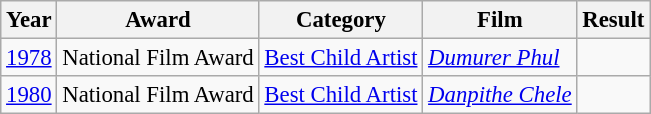<table class="wikitable" style="font-size: 95%;">
<tr>
<th>Year</th>
<th>Award</th>
<th>Category</th>
<th>Film</th>
<th>Result</th>
</tr>
<tr>
<td><a href='#'>1978</a></td>
<td>National Film Award</td>
<td><a href='#'>Best Child Artist</a></td>
<td><em><a href='#'>Dumurer Phul</a></em></td>
<td></td>
</tr>
<tr>
<td><a href='#'>1980</a></td>
<td>National Film Award</td>
<td><a href='#'>Best Child Artist</a></td>
<td><em><a href='#'>Danpithe Chele</a></em></td>
<td></td>
</tr>
</table>
